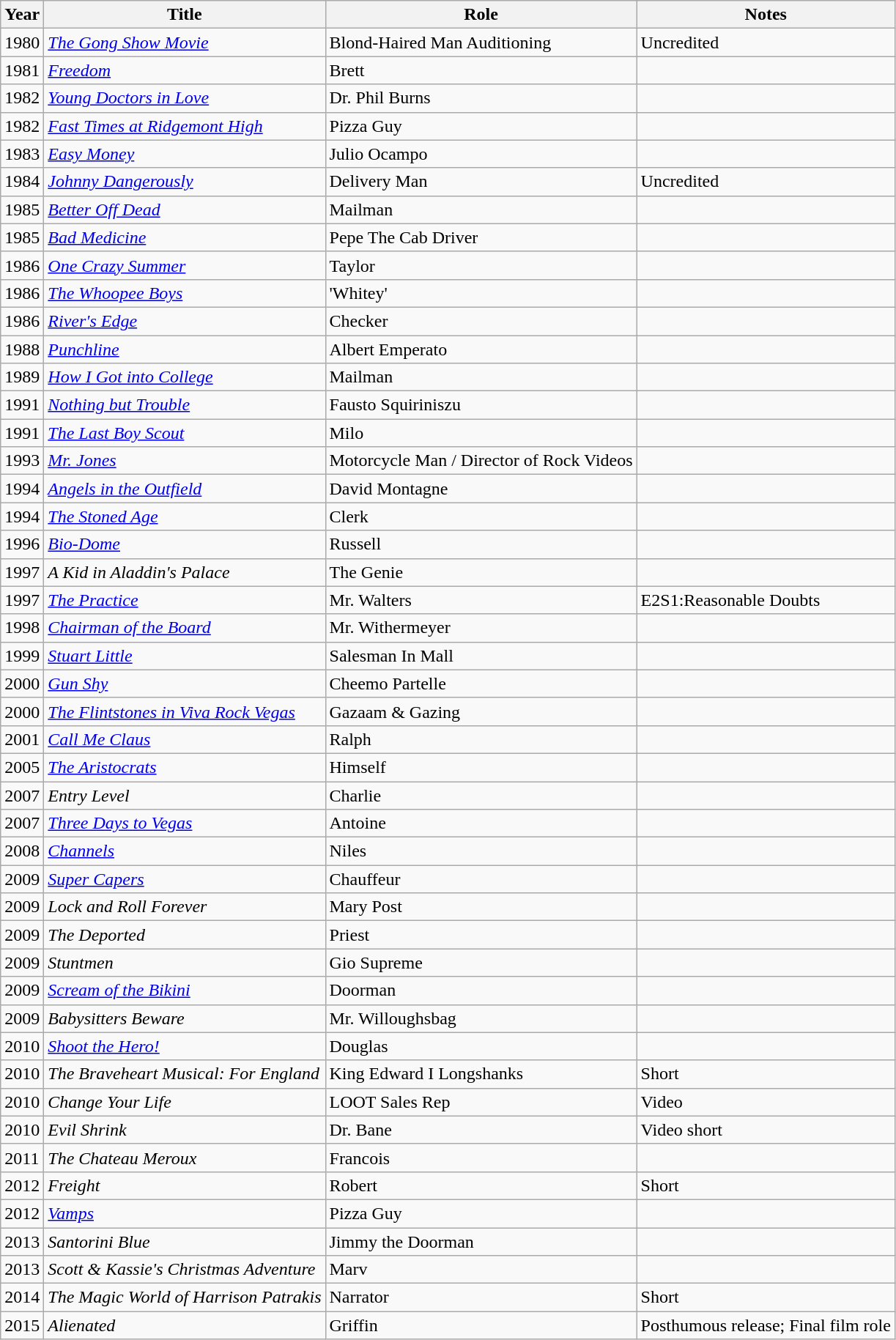<table class="wikitable sortable">
<tr>
<th>Year</th>
<th>Title</th>
<th>Role</th>
<th>Notes</th>
</tr>
<tr>
<td>1980</td>
<td><em><a href='#'>The Gong Show Movie</a></em></td>
<td>Blond-Haired Man Auditioning</td>
<td>Uncredited</td>
</tr>
<tr>
<td>1981</td>
<td><em><a href='#'>Freedom</a></em></td>
<td>Brett</td>
<td></td>
</tr>
<tr>
<td>1982</td>
<td><em><a href='#'>Young Doctors in Love</a></em></td>
<td>Dr. Phil Burns</td>
<td></td>
</tr>
<tr>
<td>1982</td>
<td><em><a href='#'>Fast Times at Ridgemont High</a></em></td>
<td>Pizza Guy</td>
<td></td>
</tr>
<tr>
<td>1983</td>
<td><em><a href='#'>Easy Money</a></em></td>
<td>Julio Ocampo</td>
<td></td>
</tr>
<tr>
<td>1984</td>
<td><em><a href='#'>Johnny Dangerously</a></em></td>
<td>Delivery Man</td>
<td>Uncredited</td>
</tr>
<tr>
<td>1985</td>
<td><em><a href='#'>Better Off Dead</a></em></td>
<td>Mailman</td>
<td></td>
</tr>
<tr>
<td>1985</td>
<td><em><a href='#'>Bad Medicine</a></em></td>
<td>Pepe The Cab Driver</td>
<td></td>
</tr>
<tr>
<td>1986</td>
<td><em><a href='#'>One Crazy Summer</a></em></td>
<td>Taylor</td>
<td></td>
</tr>
<tr>
<td>1986</td>
<td><em><a href='#'>The Whoopee Boys</a></em></td>
<td>'Whitey'</td>
<td></td>
</tr>
<tr>
<td>1986</td>
<td><em><a href='#'>River's Edge</a></em></td>
<td>Checker</td>
<td></td>
</tr>
<tr>
<td>1988</td>
<td><em><a href='#'>Punchline</a></em></td>
<td>Albert Emperato</td>
<td></td>
</tr>
<tr>
<td>1989</td>
<td><em><a href='#'>How I Got into College</a></em></td>
<td>Mailman</td>
<td></td>
</tr>
<tr>
<td>1991</td>
<td><em><a href='#'>Nothing but Trouble</a></em></td>
<td>Fausto Squiriniszu</td>
<td></td>
</tr>
<tr>
<td>1991</td>
<td><em><a href='#'>The Last Boy Scout</a></em></td>
<td>Milo</td>
<td></td>
</tr>
<tr>
<td>1993</td>
<td><em><a href='#'>Mr. Jones</a></em></td>
<td>Motorcycle Man / Director of Rock Videos</td>
<td></td>
</tr>
<tr>
<td>1994</td>
<td><em><a href='#'>Angels in the Outfield</a></em></td>
<td>David Montagne</td>
<td></td>
</tr>
<tr>
<td>1994</td>
<td><em><a href='#'>The Stoned Age</a></em></td>
<td>Clerk</td>
<td></td>
</tr>
<tr>
<td>1996</td>
<td><em><a href='#'>Bio-Dome</a></em></td>
<td>Russell</td>
<td></td>
</tr>
<tr>
<td>1997</td>
<td><em>A Kid in Aladdin's Palace</em></td>
<td>The Genie</td>
<td></td>
</tr>
<tr>
<td>1997</td>
<td><em><a href='#'>The Practice</a></em></td>
<td>Mr. Walters</td>
<td>E2S1:Reasonable Doubts</td>
</tr>
<tr>
<td>1998</td>
<td><em><a href='#'>Chairman of the Board</a></em></td>
<td>Mr. Withermeyer</td>
<td></td>
</tr>
<tr>
<td>1999</td>
<td><em><a href='#'>Stuart Little</a></em></td>
<td>Salesman In Mall</td>
<td></td>
</tr>
<tr>
<td>2000</td>
<td><em><a href='#'>Gun Shy</a></em></td>
<td>Cheemo Partelle</td>
<td></td>
</tr>
<tr>
<td>2000</td>
<td><em><a href='#'>The Flintstones in Viva Rock Vegas</a></em></td>
<td>Gazaam & Gazing</td>
<td></td>
</tr>
<tr>
<td>2001</td>
<td><em><a href='#'>Call Me Claus</a></em></td>
<td>Ralph</td>
<td></td>
</tr>
<tr>
<td>2005</td>
<td><em><a href='#'>The Aristocrats</a></em></td>
<td>Himself</td>
<td></td>
</tr>
<tr>
<td>2007</td>
<td><em>Entry Level</em></td>
<td>Charlie</td>
<td></td>
</tr>
<tr>
<td>2007</td>
<td><em><a href='#'>Three Days to Vegas</a></em></td>
<td>Antoine</td>
<td></td>
</tr>
<tr>
<td>2008</td>
<td><em><a href='#'>Channels</a></em></td>
<td>Niles</td>
<td></td>
</tr>
<tr>
<td>2009</td>
<td><em><a href='#'>Super Capers</a></em></td>
<td>Chauffeur</td>
<td></td>
</tr>
<tr>
<td>2009</td>
<td><em>Lock and Roll Forever</em></td>
<td>Mary Post</td>
<td></td>
</tr>
<tr>
<td>2009</td>
<td><em>The Deported</em></td>
<td>Priest</td>
<td></td>
</tr>
<tr>
<td>2009</td>
<td><em>Stuntmen</em></td>
<td>Gio Supreme</td>
<td></td>
</tr>
<tr>
<td>2009</td>
<td><em><a href='#'>Scream of the Bikini</a></em></td>
<td>Doorman</td>
<td></td>
</tr>
<tr>
<td>2009</td>
<td><em>Babysitters Beware</em></td>
<td>Mr. Willoughsbag</td>
<td></td>
</tr>
<tr>
<td>2010</td>
<td><em><a href='#'>Shoot the Hero!</a></em></td>
<td>Douglas</td>
<td></td>
</tr>
<tr>
<td>2010</td>
<td><em>The Braveheart Musical: For England</em></td>
<td>King Edward I Longshanks</td>
<td>Short</td>
</tr>
<tr>
<td>2010</td>
<td><em>Change Your Life </em></td>
<td>LOOT Sales Rep</td>
<td>Video</td>
</tr>
<tr>
<td>2010</td>
<td><em>Evil Shrink</em></td>
<td>Dr. Bane</td>
<td>Video short</td>
</tr>
<tr>
<td>2011</td>
<td><em>The Chateau Meroux</em></td>
<td>Francois</td>
<td></td>
</tr>
<tr>
<td>2012</td>
<td><em>Freight</em></td>
<td>Robert</td>
<td>Short</td>
</tr>
<tr>
<td>2012</td>
<td><em><a href='#'>Vamps</a></em></td>
<td>Pizza Guy</td>
<td></td>
</tr>
<tr>
<td>2013</td>
<td><em>Santorini Blue</em></td>
<td>Jimmy the Doorman</td>
<td></td>
</tr>
<tr>
<td>2013</td>
<td><em>Scott & Kassie's Christmas Adventure</em></td>
<td>Marv</td>
<td></td>
</tr>
<tr>
<td>2014</td>
<td><em>The Magic World of Harrison Patrakis</em></td>
<td>Narrator</td>
<td>Short</td>
</tr>
<tr>
<td>2015</td>
<td><em>Alienated</em></td>
<td>Griffin</td>
<td>Posthumous release; Final film role</td>
</tr>
</table>
